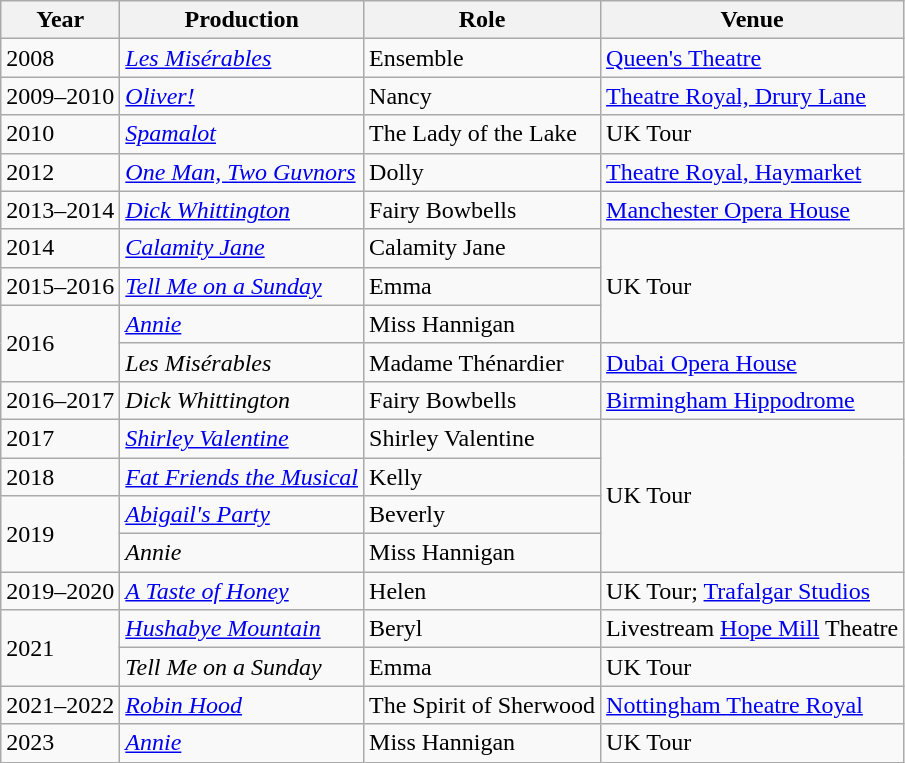<table class="wikitable">
<tr>
<th>Year</th>
<th>Production</th>
<th>Role</th>
<th>Venue</th>
</tr>
<tr>
<td>2008</td>
<td><em><a href='#'>Les Misérables</a></em></td>
<td>Ensemble</td>
<td><a href='#'>Queen's Theatre</a></td>
</tr>
<tr>
<td>2009–2010</td>
<td><em><a href='#'>Oliver!</a></em></td>
<td>Nancy</td>
<td><a href='#'>Theatre Royal, Drury Lane</a></td>
</tr>
<tr>
<td>2010</td>
<td><em><a href='#'>Spamalot</a></em></td>
<td>The Lady of the Lake</td>
<td>UK Tour</td>
</tr>
<tr>
<td>2012</td>
<td><em><a href='#'>One Man, Two Guvnors</a></em></td>
<td>Dolly</td>
<td><a href='#'>Theatre Royal, Haymarket</a></td>
</tr>
<tr>
<td>2013–2014</td>
<td><em><a href='#'>Dick Whittington</a></em></td>
<td>Fairy Bowbells</td>
<td><a href='#'>Manchester Opera House</a></td>
</tr>
<tr>
<td>2014</td>
<td><a href='#'><em>Calamity Jane</em></a></td>
<td>Calamity Jane</td>
<td rowspan="3">UK Tour</td>
</tr>
<tr>
<td>2015–2016</td>
<td><em><a href='#'>Tell Me on a Sunday</a></em></td>
<td>Emma</td>
</tr>
<tr>
<td rowspan="2">2016</td>
<td><a href='#'><em>Annie</em></a></td>
<td>Miss Hannigan</td>
</tr>
<tr>
<td><em>Les Misérables</em></td>
<td>Madame Thénardier</td>
<td><a href='#'>Dubai Opera House</a></td>
</tr>
<tr>
<td>2016–2017</td>
<td><em>Dick Whittington</em></td>
<td>Fairy Bowbells</td>
<td><a href='#'>Birmingham Hippodrome</a></td>
</tr>
<tr>
<td>2017</td>
<td><em><a href='#'>Shirley Valentine</a></em></td>
<td>Shirley Valentine</td>
<td rowspan="4">UK Tour</td>
</tr>
<tr>
<td>2018</td>
<td><a href='#'><em>Fat Friends the Musical</em></a></td>
<td>Kelly</td>
</tr>
<tr>
<td rowspan="2">2019</td>
<td><em><a href='#'>Abigail's Party</a></em></td>
<td>Beverly</td>
</tr>
<tr>
<td><em>Annie</em></td>
<td>Miss Hannigan</td>
</tr>
<tr>
<td>2019–2020</td>
<td><em><a href='#'>A Taste of Honey</a></em></td>
<td>Helen</td>
<td>UK Tour; <a href='#'>Trafalgar Studios</a></td>
</tr>
<tr>
<td rowspan="2">2021</td>
<td><em><a href='#'>Hushabye Mountain</a></em></td>
<td>Beryl</td>
<td>Livestream <a href='#'>Hope Mill</a> Theatre</td>
</tr>
<tr>
<td><em>Tell Me on a Sunday</em></td>
<td>Emma</td>
<td>UK Tour</td>
</tr>
<tr>
<td>2021–2022</td>
<td><em><a href='#'>Robin Hood</a></em></td>
<td>The Spirit of Sherwood</td>
<td><a href='#'>Nottingham Theatre Royal</a></td>
</tr>
<tr>
<td>2023</td>
<td><em><a href='#'>Annie</a></em></td>
<td>Miss Hannigan</td>
<td>UK Tour</td>
</tr>
</table>
